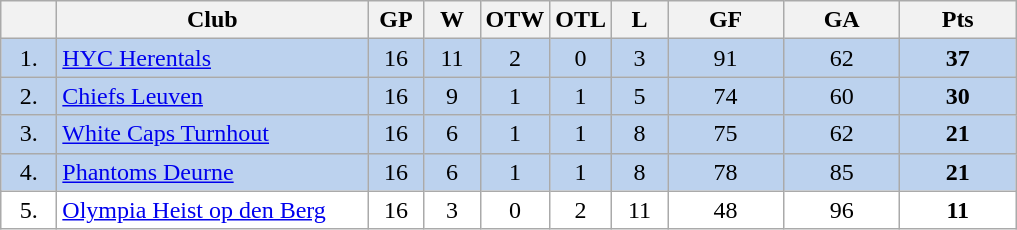<table class="wikitable">
<tr>
<th width="30"></th>
<th width="200">Club</th>
<th width="30">GP</th>
<th width="30">W</th>
<th width="30">OTW</th>
<th width="30">OTL</th>
<th width="30">L</th>
<th width="70">GF</th>
<th width="70">GA</th>
<th width="70">Pts</th>
</tr>
<tr bgcolor="#BCD2EE" align="center">
<td>1.</td>
<td align="left"><a href='#'>HYC Herentals</a></td>
<td>16</td>
<td>11</td>
<td>2</td>
<td>0</td>
<td>3</td>
<td>91</td>
<td>62</td>
<td><strong>37</strong></td>
</tr>
<tr bgcolor="#BCD2EE" align="center">
<td>2.</td>
<td align="left"><a href='#'>Chiefs Leuven</a></td>
<td>16</td>
<td>9</td>
<td>1</td>
<td>1</td>
<td>5</td>
<td>74</td>
<td>60</td>
<td><strong>30</strong></td>
</tr>
<tr bgcolor="#BCD2EE" align="center">
<td>3.</td>
<td align="left"><a href='#'>White Caps Turnhout</a></td>
<td>16</td>
<td>6</td>
<td>1</td>
<td>1</td>
<td>8</td>
<td>75</td>
<td>62</td>
<td><strong>21</strong></td>
</tr>
<tr bgcolor="#BCD2EE" align="center">
<td>4.</td>
<td align="left"><a href='#'>Phantoms Deurne</a></td>
<td>16</td>
<td>6</td>
<td>1</td>
<td>1</td>
<td>8</td>
<td>78</td>
<td>85</td>
<td><strong>21</strong></td>
</tr>
<tr bgcolor="#FFFFFF" align="center">
<td>5.</td>
<td align="left"><a href='#'>Olympia Heist op den Berg</a></td>
<td>16</td>
<td>3</td>
<td>0</td>
<td>2</td>
<td>11</td>
<td>48</td>
<td>96</td>
<td><strong>11</strong></td>
</tr>
</table>
